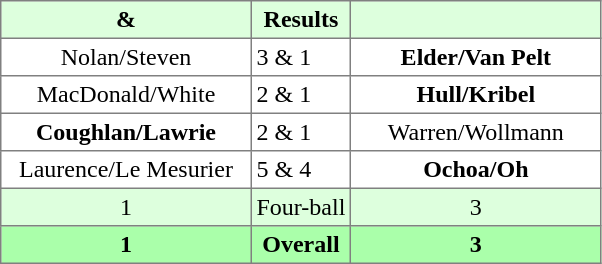<table border="1" cellpadding="3" style="border-collapse:collapse; text-align:center;">
<tr style="background:#ddffdd;">
<th width=160> & </th>
<th>Results</th>
<th width=160></th>
</tr>
<tr>
<td>Nolan/Steven</td>
<td align=left> 3 & 1</td>
<td><strong>Elder/Van Pelt</strong></td>
</tr>
<tr>
<td>MacDonald/White</td>
<td align=left> 2 & 1</td>
<td><strong>Hull/Kribel</strong></td>
</tr>
<tr>
<td><strong>Coughlan/Lawrie</strong></td>
<td align=left> 2 & 1</td>
<td>Warren/Wollmann</td>
</tr>
<tr>
<td>Laurence/Le Mesurier</td>
<td align=left> 5 & 4</td>
<td><strong>Ochoa/Oh</strong></td>
</tr>
<tr style="background:#ddffdd;">
<td>1</td>
<td>Four-ball</td>
<td>3</td>
</tr>
<tr style="background:#aaffaa;">
<th>1</th>
<th>Overall</th>
<th>3</th>
</tr>
</table>
